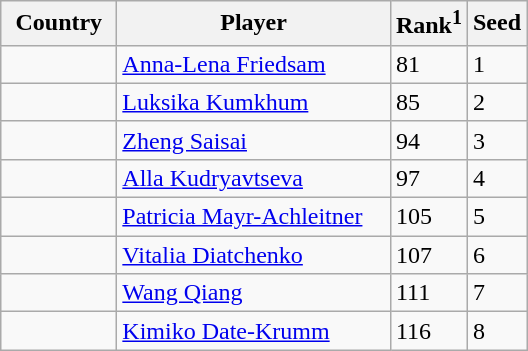<table class="sortable wikitable">
<tr>
<th width="70">Country</th>
<th width="175">Player</th>
<th>Rank<sup>1</sup></th>
<th>Seed</th>
</tr>
<tr>
<td></td>
<td><a href='#'>Anna-Lena Friedsam</a></td>
<td>81</td>
<td>1</td>
</tr>
<tr>
<td></td>
<td><a href='#'>Luksika Kumkhum</a></td>
<td>85</td>
<td>2</td>
</tr>
<tr>
<td></td>
<td><a href='#'>Zheng Saisai</a></td>
<td>94</td>
<td>3</td>
</tr>
<tr>
<td></td>
<td><a href='#'>Alla Kudryavtseva</a></td>
<td>97</td>
<td>4</td>
</tr>
<tr>
<td></td>
<td><a href='#'>Patricia Mayr-Achleitner</a></td>
<td>105</td>
<td>5</td>
</tr>
<tr>
<td></td>
<td><a href='#'>Vitalia Diatchenko</a></td>
<td>107</td>
<td>6</td>
</tr>
<tr>
<td></td>
<td><a href='#'>Wang Qiang</a></td>
<td>111</td>
<td>7</td>
</tr>
<tr>
<td></td>
<td><a href='#'>Kimiko Date-Krumm</a></td>
<td>116</td>
<td>8</td>
</tr>
</table>
